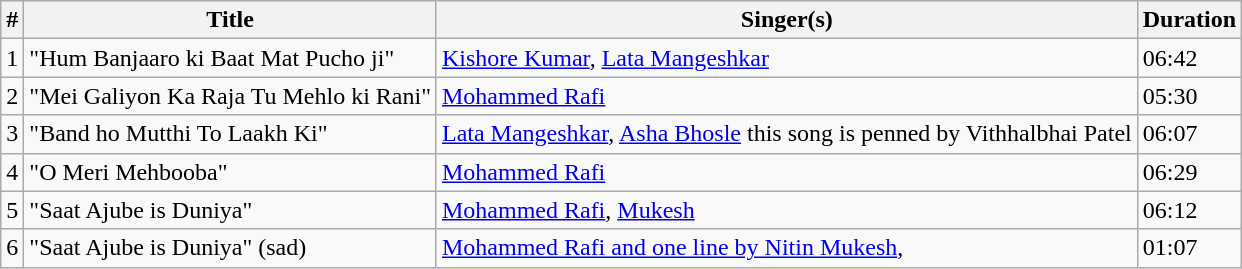<table class=wikitable>
<tr>
<th>#</th>
<th>Title</th>
<th>Singer(s)</th>
<th>Duration</th>
</tr>
<tr>
<td>1</td>
<td>"Hum Banjaaro ki Baat Mat Pucho ji"</td>
<td><a href='#'>Kishore Kumar</a>, <a href='#'>Lata Mangeshkar</a></td>
<td>06:42</td>
</tr>
<tr>
<td>2</td>
<td>"Mei Galiyon Ka Raja Tu Mehlo ki Rani"</td>
<td><a href='#'>Mohammed Rafi</a></td>
<td>05:30</td>
</tr>
<tr>
<td>3</td>
<td>"Band ho Mutthi To Laakh Ki"</td>
<td><a href='#'>Lata Mangeshkar</a>, <a href='#'>Asha Bhosle</a> this song is penned by Vithhalbhai Patel</td>
<td>06:07</td>
</tr>
<tr>
<td>4</td>
<td>"O Meri Mehbooba"</td>
<td><a href='#'>Mohammed Rafi</a></td>
<td>06:29</td>
</tr>
<tr>
<td>5</td>
<td>"Saat Ajube is Duniya"</td>
<td><a href='#'>Mohammed Rafi</a>, <a href='#'>Mukesh</a></td>
<td>06:12</td>
</tr>
<tr>
<td>6</td>
<td>"Saat Ajube is Duniya" (sad)</td>
<td><a href='#'>Mohammed Rafi and one line by Nitin Mukesh</a>,</td>
<td>01:07</td>
</tr>
</table>
